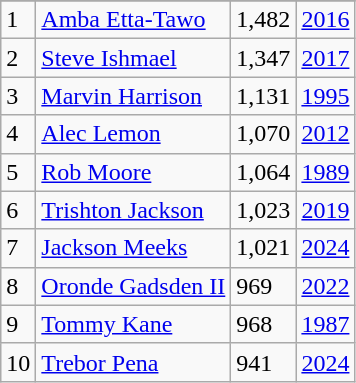<table class="wikitable">
<tr>
</tr>
<tr>
<td>1</td>
<td><a href='#'>Amba Etta-Tawo</a></td>
<td>1,482</td>
<td><a href='#'>2016</a></td>
</tr>
<tr>
<td>2</td>
<td><a href='#'>Steve Ishmael</a></td>
<td>1,347</td>
<td><a href='#'>2017</a></td>
</tr>
<tr>
<td>3</td>
<td><a href='#'>Marvin Harrison</a></td>
<td>1,131</td>
<td><a href='#'>1995</a></td>
</tr>
<tr>
<td>4</td>
<td><a href='#'>Alec Lemon</a></td>
<td>1,070</td>
<td><a href='#'>2012</a></td>
</tr>
<tr>
<td>5</td>
<td><a href='#'>Rob Moore</a></td>
<td>1,064</td>
<td><a href='#'>1989</a></td>
</tr>
<tr>
<td>6</td>
<td><a href='#'>Trishton Jackson</a></td>
<td>1,023</td>
<td><a href='#'>2019</a></td>
</tr>
<tr>
<td>7</td>
<td><a href='#'>Jackson Meeks</a></td>
<td>1,021</td>
<td><a href='#'>2024</a></td>
</tr>
<tr>
<td>8</td>
<td><a href='#'>Oronde Gadsden II</a></td>
<td>969</td>
<td><a href='#'>2022</a></td>
</tr>
<tr>
<td>9</td>
<td><a href='#'>Tommy Kane</a></td>
<td>968</td>
<td><a href='#'>1987</a></td>
</tr>
<tr>
<td>10</td>
<td><a href='#'>Trebor Pena</a></td>
<td>941</td>
<td><a href='#'>2024</a></td>
</tr>
</table>
